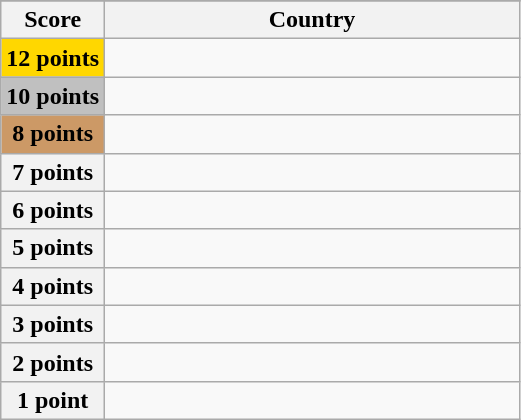<table class="wikitable">
<tr>
</tr>
<tr>
<th scope="col" width="20%">Score</th>
<th scope="col">Country</th>
</tr>
<tr>
<th scope="row" style="background:gold">12 points</th>
<td></td>
</tr>
<tr>
<th scope="row" style="background:silver">10 points</th>
<td></td>
</tr>
<tr>
<th scope="row" style="background:#CC9966">8 points</th>
<td></td>
</tr>
<tr>
<th scope="row">7 points</th>
<td></td>
</tr>
<tr>
<th scope="row">6 points</th>
<td></td>
</tr>
<tr>
<th scope="row">5 points</th>
<td></td>
</tr>
<tr>
<th scope="row">4 points</th>
<td></td>
</tr>
<tr>
<th scope="row">3 points</th>
<td></td>
</tr>
<tr>
<th scope="row">2 points</th>
<td></td>
</tr>
<tr>
<th scope="row">1 point</th>
<td></td>
</tr>
</table>
